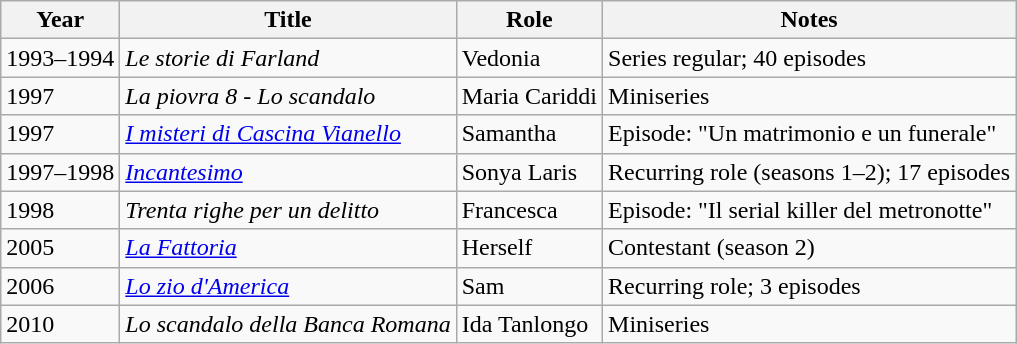<table class="wikitable">
<tr>
<th>Year</th>
<th>Title</th>
<th>Role</th>
<th>Notes</th>
</tr>
<tr>
<td>1993–1994</td>
<td><em>Le storie di Farland</em></td>
<td>Vedonia</td>
<td>Series regular; 40 episodes</td>
</tr>
<tr>
<td>1997</td>
<td><em>La piovra 8 - Lo scandalo</em></td>
<td>Maria Cariddi</td>
<td>Miniseries</td>
</tr>
<tr>
<td>1997</td>
<td><em><a href='#'>I misteri di Cascina Vianello</a></em></td>
<td>Samantha</td>
<td>Episode: "Un matrimonio e un funerale"</td>
</tr>
<tr>
<td>1997–1998</td>
<td><em><a href='#'>Incantesimo</a></em></td>
<td>Sonya Laris</td>
<td>Recurring role (seasons 1–2); 17 episodes</td>
</tr>
<tr>
<td>1998</td>
<td><em>Trenta righe per un delitto</em></td>
<td>Francesca</td>
<td>Episode: "Il serial killer del metronotte"</td>
</tr>
<tr>
<td>2005</td>
<td><em><a href='#'>La Fattoria</a></em></td>
<td>Herself</td>
<td>Contestant (season 2)</td>
</tr>
<tr>
<td>2006</td>
<td><em><a href='#'>Lo zio d'America</a></em></td>
<td>Sam</td>
<td>Recurring role; 3 episodes</td>
</tr>
<tr>
<td>2010</td>
<td><em>Lo scandalo della Banca Romana</em></td>
<td>Ida Tanlongo</td>
<td>Miniseries</td>
</tr>
</table>
